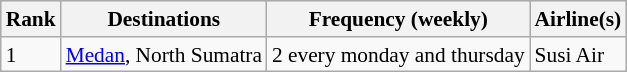<table class="wikitable sortable" style="font-size:89%;" cellpadding=4>
<tr bgcolor="#DDDDDD">
<th>Rank</th>
<th>Destinations</th>
<th>Frequency (weekly)</th>
<th>Airline(s)</th>
</tr>
<tr>
<td>1</td>
<td><a href='#'>Medan</a>, North Sumatra</td>
<td>2  every monday and thursday</td>
<td>Susi Air</td>
</tr>
</table>
